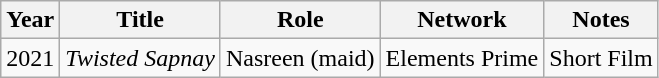<table class="wikitable">
<tr>
<th>Year</th>
<th>Title</th>
<th>Role</th>
<th>Network</th>
<th>Notes</th>
</tr>
<tr>
<td>2021</td>
<td><em>Twisted Sapnay</em></td>
<td>Nasreen (maid)</td>
<td>Elements Prime</td>
<td>Short Film</td>
</tr>
</table>
